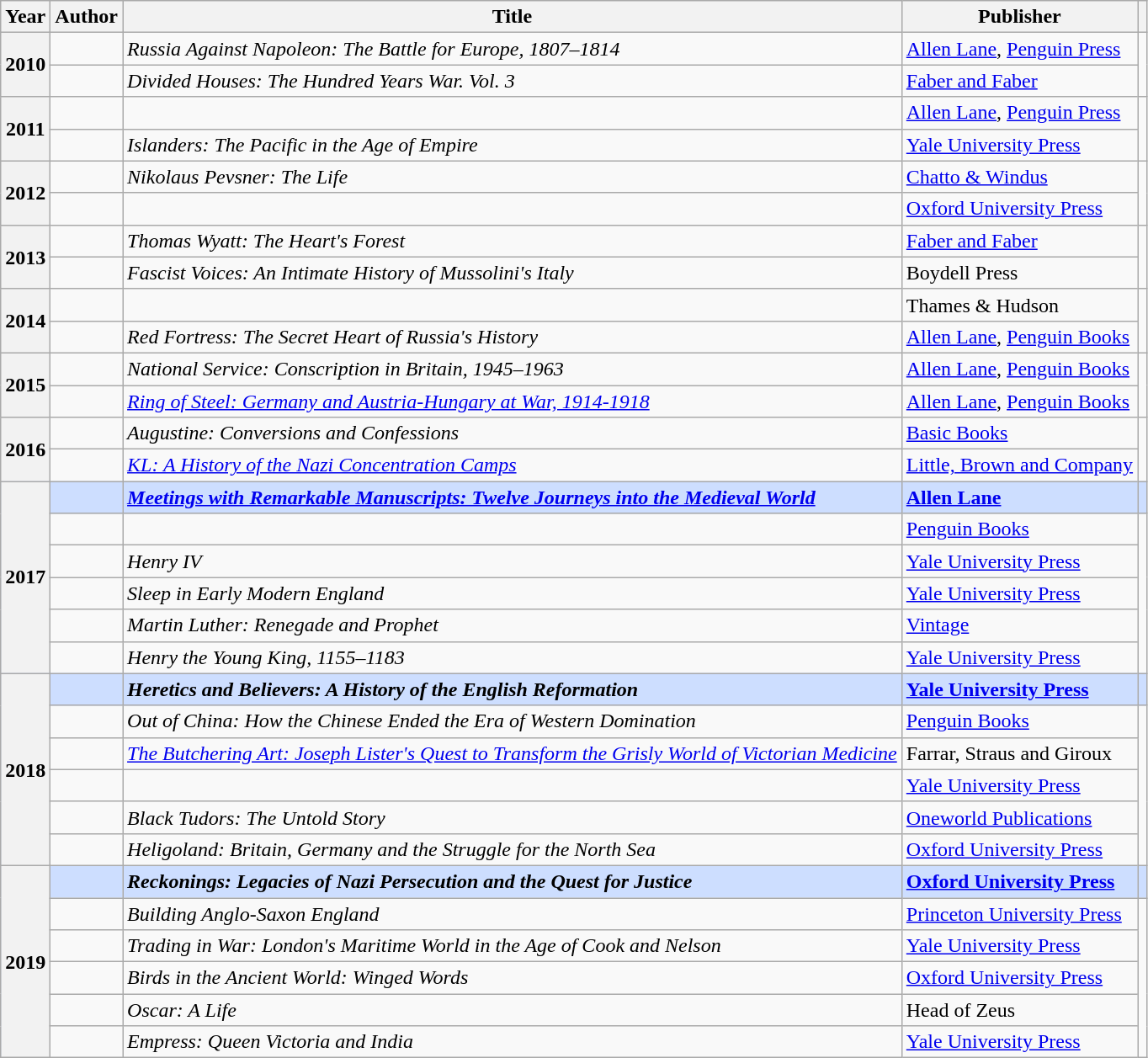<table class="wikitable sortable mw-collapsible">
<tr>
<th>Year</th>
<th>Author</th>
<th>Title</th>
<th>Publisher</th>
<th></th>
</tr>
<tr>
<th rowspan="2">2010</th>
<td></td>
<td><em>Russia Against Napoleon: The Battle for Europe, 1807–1814</em></td>
<td><a href='#'>Allen Lane</a>, <a href='#'>Penguin Press</a></td>
<td rowspan="2"></td>
</tr>
<tr>
<td></td>
<td><em>Divided Houses: The Hundred Years War. Vol. 3</em></td>
<td><a href='#'>Faber and Faber</a></td>
</tr>
<tr>
<th rowspan="2">2011</th>
<td></td>
<td><em></em></td>
<td><a href='#'>Allen Lane</a>, <a href='#'>Penguin Press</a></td>
<td rowspan="2"></td>
</tr>
<tr>
<td></td>
<td><em>Islanders: The Pacific in the Age of Empire</em></td>
<td><a href='#'>Yale University Press</a></td>
</tr>
<tr>
<th rowspan="2">2012</th>
<td></td>
<td><em>Nikolaus Pevsner: The Life</em></td>
<td><a href='#'>Chatto & Windus</a></td>
<td rowspan="2"></td>
</tr>
<tr>
<td></td>
<td><em></em></td>
<td><a href='#'>Oxford University Press</a></td>
</tr>
<tr>
<th rowspan="2">2013</th>
<td></td>
<td><em>Thomas Wyatt: The Heart's Forest</em></td>
<td><a href='#'>Faber and Faber</a></td>
<td rowspan="2"></td>
</tr>
<tr>
<td></td>
<td><em>Fascist Voices: An Intimate History of Mussolini's Italy</em></td>
<td>Boydell Press</td>
</tr>
<tr>
<th rowspan="2">2014</th>
<td></td>
<td><em></em></td>
<td>Thames & Hudson</td>
<td rowspan="2"></td>
</tr>
<tr>
<td></td>
<td><em> Red Fortress: The Secret Heart of Russia's History</em></td>
<td><a href='#'>Allen Lane</a>, <a href='#'>Penguin Books</a></td>
</tr>
<tr>
<th rowspan="2">2015</th>
<td></td>
<td><em>National Service: Conscription in Britain, 1945–1963</em></td>
<td><a href='#'>Allen Lane</a>, <a href='#'>Penguin Books</a></td>
<td rowspan="2"></td>
</tr>
<tr>
<td></td>
<td><em><a href='#'>Ring of Steel: Germany and Austria-Hungary at War, 1914-1918</a></em></td>
<td><a href='#'>Allen Lane</a>, <a href='#'>Penguin Books</a></td>
</tr>
<tr>
<th rowspan="2">2016</th>
<td></td>
<td><em>Augustine: Conversions and Confessions</em></td>
<td><a href='#'>Basic Books</a></td>
<td rowspan="2"></td>
</tr>
<tr>
<td></td>
<td><em><a href='#'>KL: A History of the Nazi Concentration Camps</a></em></td>
<td><a href='#'>Little, Brown and Company</a></td>
</tr>
<tr style="background:#cddeff">
<th rowspan="6">2017</th>
<td><strong></strong></td>
<td><strong><em><a href='#'>Meetings with Remarkable Manuscripts: Twelve Journeys into the Medieval World</a></em></strong></td>
<td><strong><a href='#'>Allen Lane</a></strong></td>
<td></td>
</tr>
<tr>
<td></td>
<td><em></em></td>
<td><a href='#'>Penguin Books</a></td>
<td rowspan="5"></td>
</tr>
<tr>
<td></td>
<td><em>Henry IV</em></td>
<td><a href='#'>Yale University Press</a></td>
</tr>
<tr>
<td></td>
<td><em>Sleep in Early Modern England</em></td>
<td><a href='#'>Yale University Press</a></td>
</tr>
<tr>
<td></td>
<td><em>Martin Luther: Renegade and Prophet</em></td>
<td><a href='#'>Vintage</a></td>
</tr>
<tr>
<td></td>
<td><em>Henry the Young King, 1155–1183</em></td>
<td><a href='#'>Yale University Press</a></td>
</tr>
<tr style="background:#cddeff">
<th rowspan="6">2018</th>
<td><strong></strong></td>
<td><strong><em>Heretics and Believers: A History of the English Reformation</em></strong></td>
<td><strong><a href='#'>Yale University Press</a></strong></td>
<td></td>
</tr>
<tr>
<td></td>
<td><em>Out of China: How the Chinese Ended the Era of Western Domination</em></td>
<td><a href='#'>Penguin Books</a></td>
<td rowspan="5"></td>
</tr>
<tr>
<td></td>
<td><em><a href='#'>The Butchering Art: Joseph Lister's Quest to Transform the Grisly World of Victorian Medicine</a></em></td>
<td>Farrar, Straus and Giroux</td>
</tr>
<tr>
<td></td>
<td><em></em></td>
<td><a href='#'>Yale University Press</a></td>
</tr>
<tr>
<td></td>
<td><em>Black Tudors: The Untold Story</em></td>
<td><a href='#'>Oneworld Publications</a></td>
</tr>
<tr>
<td></td>
<td><em>Heligoland: Britain, Germany and the Struggle for the North Sea</em></td>
<td><a href='#'>Oxford University Press</a></td>
</tr>
<tr style="background:#cddeff">
<th rowspan="6">2019</th>
<td><strong></strong></td>
<td><strong><em>Reckonings: Legacies of Nazi Persecution and the Quest for Justice</em></strong></td>
<td><strong><a href='#'>Oxford University Press</a></strong></td>
<td></td>
</tr>
<tr>
<td></td>
<td><em>Building Anglo-Saxon England</em></td>
<td><a href='#'>Princeton University Press</a></td>
<td rowspan="5"></td>
</tr>
<tr>
<td></td>
<td><em>Trading in War: London's Maritime World in the Age of Cook and Nelson</em></td>
<td><a href='#'>Yale University Press</a></td>
</tr>
<tr>
<td></td>
<td><em>Birds in the Ancient World: Winged Words</em></td>
<td><a href='#'>Oxford University Press</a></td>
</tr>
<tr>
<td></td>
<td><em>Oscar: A Life</em></td>
<td>Head of Zeus</td>
</tr>
<tr>
<td></td>
<td><em>Empress: Queen Victoria and India</em></td>
<td><a href='#'>Yale University Press</a></td>
</tr>
</table>
